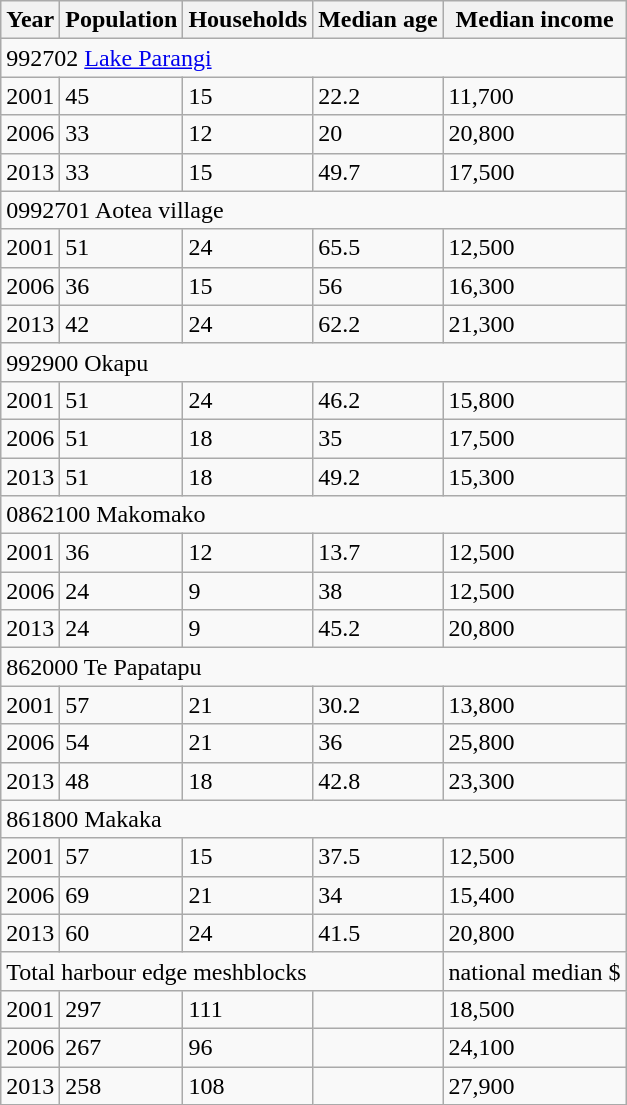<table class="wikitable">
<tr>
<th>Year</th>
<th>Population</th>
<th>Households</th>
<th>Median age</th>
<th>Median income</th>
</tr>
<tr>
<td colspan="5">992702 <a href='#'>Lake Parangi</a></td>
</tr>
<tr>
<td>2001</td>
<td>45</td>
<td>15</td>
<td>22.2</td>
<td>11,700</td>
</tr>
<tr>
<td>2006</td>
<td>33</td>
<td>12</td>
<td>20</td>
<td>20,800</td>
</tr>
<tr>
<td>2013</td>
<td>33</td>
<td>15</td>
<td>49.7</td>
<td>17,500</td>
</tr>
<tr>
<td colspan="5">0992701 Aotea village</td>
</tr>
<tr>
<td>2001</td>
<td>51</td>
<td>24</td>
<td>65.5</td>
<td>12,500</td>
</tr>
<tr>
<td>2006</td>
<td>36</td>
<td>15</td>
<td>56</td>
<td>16,300</td>
</tr>
<tr>
<td>2013</td>
<td>42</td>
<td>24</td>
<td>62.2</td>
<td>21,300</td>
</tr>
<tr>
<td colspan="5">992900 Okapu</td>
</tr>
<tr>
<td>2001</td>
<td>51</td>
<td>24</td>
<td>46.2</td>
<td>15,800</td>
</tr>
<tr>
<td>2006</td>
<td>51</td>
<td>18</td>
<td>35</td>
<td>17,500</td>
</tr>
<tr>
<td>2013</td>
<td>51</td>
<td>18</td>
<td>49.2</td>
<td>15,300</td>
</tr>
<tr>
<td colspan="5">0862100 Makomako</td>
</tr>
<tr>
<td>2001</td>
<td>36</td>
<td>12</td>
<td>13.7</td>
<td>12,500</td>
</tr>
<tr>
<td>2006</td>
<td>24</td>
<td>9</td>
<td>38</td>
<td>12,500</td>
</tr>
<tr>
<td>2013</td>
<td>24</td>
<td>9</td>
<td>45.2</td>
<td>20,800</td>
</tr>
<tr>
<td colspan="5">862000 Te Papatapu</td>
</tr>
<tr>
<td>2001</td>
<td>57</td>
<td>21</td>
<td>30.2</td>
<td>13,800</td>
</tr>
<tr>
<td>2006</td>
<td>54</td>
<td>21</td>
<td>36</td>
<td>25,800</td>
</tr>
<tr>
<td>2013</td>
<td>48</td>
<td>18</td>
<td>42.8</td>
<td>23,300</td>
</tr>
<tr>
<td colspan="5">861800 Makaka</td>
</tr>
<tr>
<td>2001</td>
<td>57</td>
<td>15</td>
<td>37.5</td>
<td>12,500</td>
</tr>
<tr>
<td>2006</td>
<td>69</td>
<td>21</td>
<td>34</td>
<td>15,400</td>
</tr>
<tr>
<td>2013</td>
<td>60</td>
<td>24</td>
<td>41.5</td>
<td>20,800</td>
</tr>
<tr>
<td colspan="4">Total harbour edge meshblocks</td>
<td>national median $</td>
</tr>
<tr>
<td>2001</td>
<td>297</td>
<td>111</td>
<td></td>
<td>18,500</td>
</tr>
<tr>
<td>2006</td>
<td>267</td>
<td>96</td>
<td></td>
<td>24,100</td>
</tr>
<tr>
<td>2013</td>
<td>258</td>
<td>108</td>
<td></td>
<td>27,900</td>
</tr>
</table>
